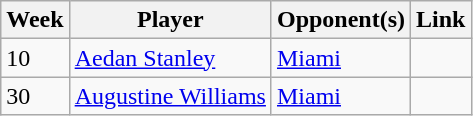<table class="wikitable">
<tr>
<th>Week</th>
<th>Player</th>
<th>Opponent(s)</th>
<th>Link</th>
</tr>
<tr>
<td>10</td>
<td> <a href='#'>Aedan Stanley</a></td>
<td><a href='#'>Miami</a></td>
<td></td>
</tr>
<tr>
<td>30</td>
<td> <a href='#'>Augustine Williams</a></td>
<td><a href='#'>Miami</a></td>
<td></td>
</tr>
</table>
